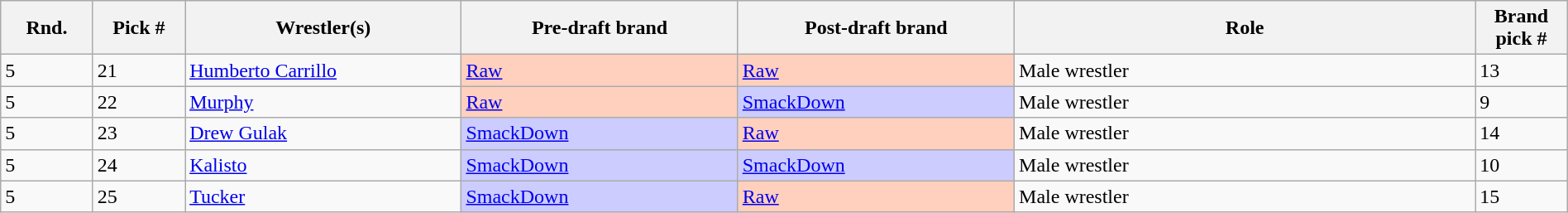<table class="wikitable sortable" style="width: 100%">
<tr>
<th width="5%">Rnd.</th>
<th width="5%">Pick #</th>
<th width="15%">Wrestler(s)</th>
<th width="15%">Pre-draft brand</th>
<th width="15%">Post-draft brand</th>
<th width="25%">Role</th>
<th width="5%">Brand pick #</th>
</tr>
<tr>
<td>5</td>
<td>21</td>
<td><a href='#'>Humberto Carrillo</a></td>
<td style="background:#ffd0bd"><a href='#'>Raw</a></td>
<td style="background:#ffd0bd"><a href='#'>Raw</a></td>
<td>Male wrestler</td>
<td>13</td>
</tr>
<tr>
<td>5</td>
<td>22</td>
<td><a href='#'>Murphy</a></td>
<td style="background:#ffd0bd"><a href='#'>Raw</a></td>
<td style="background:#ccf;"><a href='#'>SmackDown</a></td>
<td>Male wrestler</td>
<td>9</td>
</tr>
<tr>
<td>5</td>
<td>23</td>
<td><a href='#'>Drew Gulak</a></td>
<td style="background:#ccf;"><a href='#'>SmackDown</a></td>
<td style="background:#ffd0bd"><a href='#'>Raw</a></td>
<td>Male wrestler</td>
<td>14</td>
</tr>
<tr>
<td>5</td>
<td>24</td>
<td><a href='#'>Kalisto</a></td>
<td style="background:#ccf;"><a href='#'>SmackDown</a></td>
<td style="background:#ccf;"><a href='#'>SmackDown</a></td>
<td>Male wrestler</td>
<td>10</td>
</tr>
<tr>
<td>5</td>
<td>25</td>
<td><a href='#'>Tucker</a></td>
<td style="background:#ccf;"><a href='#'>SmackDown</a></td>
<td style="background:#ffd0bd"><a href='#'>Raw</a></td>
<td>Male wrestler</td>
<td>15</td>
</tr>
</table>
